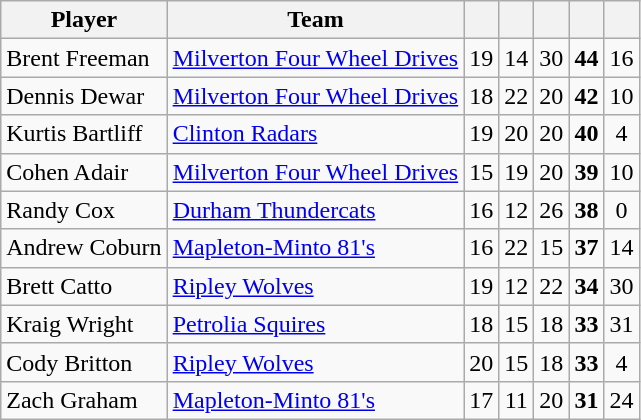<table class="wikitable" style="text-align:center">
<tr>
<th width:30%;">Player</th>
<th width:30%;">Team</th>
<th width:7.5%;"></th>
<th width:7.5%;"></th>
<th width:7.5%;"></th>
<th width:7.5%;"></th>
<th width:7.5%;"></th>
</tr>
<tr>
<td align=left>Brent Freeman</td>
<td align=left><a href='#'>Milverton Four Wheel Drives</a></td>
<td>19</td>
<td>14</td>
<td>30</td>
<td><strong>44</strong></td>
<td>16</td>
</tr>
<tr>
<td align=left>Dennis Dewar</td>
<td align=left><a href='#'>Milverton Four Wheel Drives</a></td>
<td>18</td>
<td>22</td>
<td>20</td>
<td><strong>42</strong></td>
<td>10</td>
</tr>
<tr>
<td align=left>Kurtis Bartliff</td>
<td align=left><a href='#'>Clinton Radars</a></td>
<td>19</td>
<td>20</td>
<td>20</td>
<td><strong>40</strong></td>
<td>4</td>
</tr>
<tr>
<td align=left>Cohen Adair</td>
<td align=left><a href='#'>Milverton Four Wheel Drives</a></td>
<td>15</td>
<td>19</td>
<td>20</td>
<td><strong>39</strong></td>
<td>10</td>
</tr>
<tr>
<td align=left>Randy Cox</td>
<td align=left><a href='#'>Durham Thundercats</a></td>
<td>16</td>
<td>12</td>
<td>26</td>
<td><strong>38</strong></td>
<td>0</td>
</tr>
<tr>
<td align=left>Andrew Coburn</td>
<td align=left><a href='#'>Mapleton-Minto 81's</a></td>
<td>16</td>
<td>22</td>
<td>15</td>
<td><strong>37</strong></td>
<td>14</td>
</tr>
<tr>
<td align=left>Brett Catto</td>
<td align=left><a href='#'>Ripley Wolves</a></td>
<td>19</td>
<td>12</td>
<td>22</td>
<td><strong>34</strong></td>
<td>30</td>
</tr>
<tr>
<td align=left>Kraig Wright</td>
<td align=left><a href='#'>Petrolia Squires</a></td>
<td>18</td>
<td>15</td>
<td>18</td>
<td><strong>33</strong></td>
<td>31</td>
</tr>
<tr>
<td align=left>Cody Britton</td>
<td align=left><a href='#'>Ripley Wolves</a></td>
<td>20</td>
<td>15</td>
<td>18</td>
<td><strong>33</strong></td>
<td>4</td>
</tr>
<tr>
<td align=left>Zach Graham</td>
<td align=left><a href='#'>Mapleton-Minto 81's</a></td>
<td>17</td>
<td>11</td>
<td>20</td>
<td><strong>31</strong></td>
<td>24</td>
</tr>
</table>
